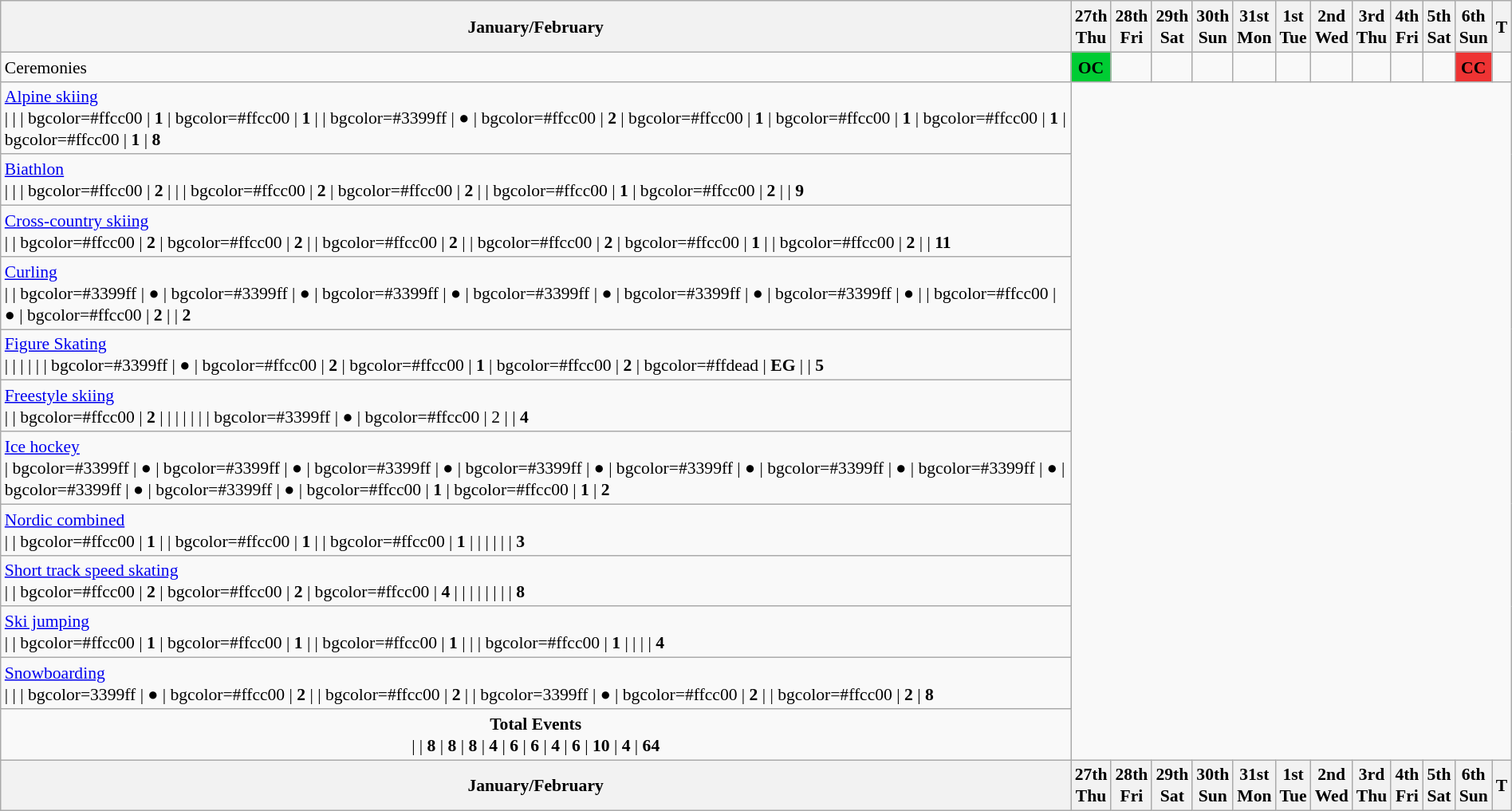<table class="wikitable" style="margin:0.5em auto; font-size:90%; line-height:1.25em">
<tr>
<th>January/February</th>
<th>27th <br> Thu</th>
<th>28th <br> Fri</th>
<th>29th <br> Sat</th>
<th>30th <br> Sun</th>
<th>31st <br> Mon</th>
<th>1st <br> Tue</th>
<th>2nd <br> Wed</th>
<th>3rd <br> Thu</th>
<th>4th <br> Fri</th>
<th>5th <br> Sat</th>
<th>6th <br> Sun</th>
<th>T</th>
</tr>
<tr>
<td>Ceremonies</td>
<td style="background:#0c3; text-align:center"><strong>OC</strong></td>
<td></td>
<td></td>
<td></td>
<td></td>
<td></td>
<td></td>
<td></td>
<td></td>
<td></td>
<td style="background:#e33; text-align:center"><strong>CC</strong></td>
<td></td>
</tr>
<tr style="text-align:center">
<td style="text-align:left"> <a href='#'>Alpine skiing</a><br> |
 |
 | bgcolor=#ffcc00 | <strong>1</strong>
 | bgcolor=#ffcc00 | <strong>1</strong>
 |
 | bgcolor=#3399ff | ●
 | bgcolor=#ffcc00 | <strong>2</strong>
 | bgcolor=#ffcc00 | <strong>1</strong>
 | bgcolor=#ffcc00 | <strong>1</strong>
 | bgcolor=#ffcc00 | <strong>1</strong>
 | bgcolor=#ffcc00 | <strong>1</strong>
 | <strong>8</strong></td>
</tr>
<tr style="text-align:center">
<td style="text-align:left"> <a href='#'>Biathlon</a><br> |
 |
 | bgcolor=#ffcc00 | <strong>2</strong>
 |
 |
 | bgcolor=#ffcc00 | <strong>2</strong>
 | bgcolor=#ffcc00 | <strong>2</strong>
 |
 | bgcolor=#ffcc00 | <strong>1</strong>
 | bgcolor=#ffcc00 | <strong>2</strong>
 |
 | <strong>9</strong></td>
</tr>
<tr style="text-align:center">
<td style="text-align:left"> <a href='#'>Cross-country skiing</a><br> |
 | bgcolor=#ffcc00 | <strong>2</strong>
 | bgcolor=#ffcc00 | <strong>2</strong>
 |
 | bgcolor=#ffcc00 | <strong>2</strong>
 |
 | bgcolor=#ffcc00 | <strong>2</strong>
 | bgcolor=#ffcc00 | <strong>1</strong>
 |
 | bgcolor=#ffcc00 | <strong>2</strong>
 |
 | <strong>11</strong></td>
</tr>
<tr style="text-align:center">
<td style="text-align:left"> <a href='#'>Curling</a><br> |
 | bgcolor=#3399ff | ●
 | bgcolor=#3399ff | ●
 | bgcolor=#3399ff | ●
 | bgcolor=#3399ff | ●
 | bgcolor=#3399ff | ●
 | bgcolor=#3399ff | ●
 |
 | bgcolor=#ffcc00 | ●
 | bgcolor=#ffcc00 | <strong>2</strong>
 |
 | <strong>2</strong></td>
</tr>
<tr style="text-align:center">
<td style="text-align:left"> <a href='#'>Figure Skating</a><br> |
 |
 |
 |
 |
 | bgcolor=#3399ff | ●
 | bgcolor=#ffcc00 | <strong>2</strong>
 | bgcolor=#ffcc00 | <strong>1</strong>
 | bgcolor=#ffcc00 | <strong>2</strong>
 | bgcolor=#ffdead | <strong>EG</strong>
 |
 | <strong>5</strong></td>
</tr>
<tr style="text-align:center">
<td style="text-align:left"> <a href='#'>Freestyle skiing</a><br> |
 | bgcolor=#ffcc00 | <strong>2</strong>
 |
 |
 |
 |
 |
 |
 | bgcolor=#3399ff | ●
 | bgcolor=#ffcc00 | 2
 |
 | <strong>4</strong></td>
</tr>
<tr style="text-align:center">
<td style="text-align:left"> <a href='#'>Ice hockey</a><br> | bgcolor=#3399ff | ●
 | bgcolor=#3399ff | ●
 | bgcolor=#3399ff | ●
 | bgcolor=#3399ff | ●
 | bgcolor=#3399ff | ●
 | bgcolor=#3399ff | ●
 | bgcolor=#3399ff | ●
 | bgcolor=#3399ff | ●
 | bgcolor=#3399ff | ●
 | bgcolor=#ffcc00 | <strong>1</strong>
 | bgcolor=#ffcc00 | <strong>1</strong>
 | <strong>2</strong></td>
</tr>
<tr style="text-align:center">
<td style="text-align:left"> <a href='#'>Nordic combined</a><br> |
 | bgcolor=#ffcc00 | <strong>1</strong>
 |
 | bgcolor=#ffcc00 | <strong>1</strong>
 |
 | bgcolor=#ffcc00 | <strong>1</strong>
 |
 |
 |
 |
 |
 | <strong>3</strong></td>
</tr>
<tr style="text-align:center">
<td style="text-align:left"> <a href='#'>Short track speed skating</a><br> |
 | bgcolor=#ffcc00 | <strong>2</strong>
 | bgcolor=#ffcc00 | <strong>2</strong>
 | bgcolor=#ffcc00 | <strong>4</strong>
 |
 |
 |
 |
 |
 |
 |
 | <strong>8</strong></td>
</tr>
<tr style="text-align:center">
<td style="text-align:left"> <a href='#'>Ski jumping</a><br> |
 | bgcolor=#ffcc00 | <strong>1</strong>
 | bgcolor=#ffcc00 | <strong>1</strong>
 |
 | bgcolor=#ffcc00 | <strong>1</strong>
 |
 |
 | bgcolor=#ffcc00 | <strong>1</strong>
 |
 |
 |
 | <strong>4</strong></td>
</tr>
<tr style="text-align:center">
<td style="text-align:left"> <a href='#'>Snowboarding</a><br> |
 |
 | bgcolor=3399ff | ●
 | bgcolor=#ffcc00 | <strong>2</strong>
 |
 | bgcolor=#ffcc00 | <strong>2</strong>
 |
 | bgcolor=3399ff | ●
 | bgcolor=#ffcc00 | <strong>2</strong>
 |
 | bgcolor=#ffcc00 | <strong>2</strong>
 | <strong>8</strong></td>
</tr>
<tr align=center>
<td><strong>Total Events</strong><br> |
 | <strong>8</strong>
 | <strong>8</strong>
 | <strong>8</strong>
 | <strong>4</strong>
 | <strong>6</strong>
 | <strong>6</strong>
 | <strong>4</strong>
 | <strong>6</strong>
 | <strong>10</strong>
 | <strong>4</strong>
 | <strong>64</strong></td>
</tr>
<tr>
<th>January/February</th>
<th>27th <br> Thu</th>
<th>28th <br> Fri</th>
<th>29th <br> Sat</th>
<th>30th <br> Sun</th>
<th>31st <br> Mon</th>
<th>1st <br> Tue</th>
<th>2nd <br> Wed</th>
<th>3rd <br> Thu</th>
<th>4th <br> Fri</th>
<th>5th <br> Sat</th>
<th>6th <br> Sun</th>
<th>T</th>
</tr>
</table>
